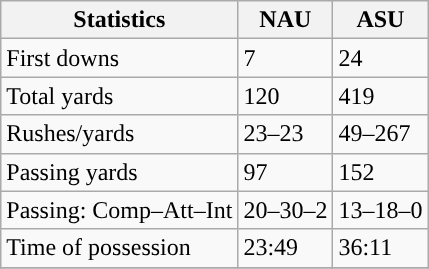<table class="wikitable" style="float: left;">
<tr>
<th>Statistics</th>
<th>NAU</th>
<th>ASU</th>
</tr>
<tr>
<td>First downs</td>
<td>7</td>
<td>24</td>
</tr>
<tr>
<td>Total yards</td>
<td>120</td>
<td>419</td>
</tr>
<tr>
<td>Rushes/yards</td>
<td>23–23</td>
<td>49–267</td>
</tr>
<tr>
<td>Passing yards</td>
<td>97</td>
<td>152</td>
</tr>
<tr>
<td>Passing: Comp–Att–Int</td>
<td>20–30–2</td>
<td>13–18–0</td>
</tr>
<tr>
<td>Time of possession</td>
<td>23:49</td>
<td>36:11</td>
</tr>
<tr>
</tr>
</table>
